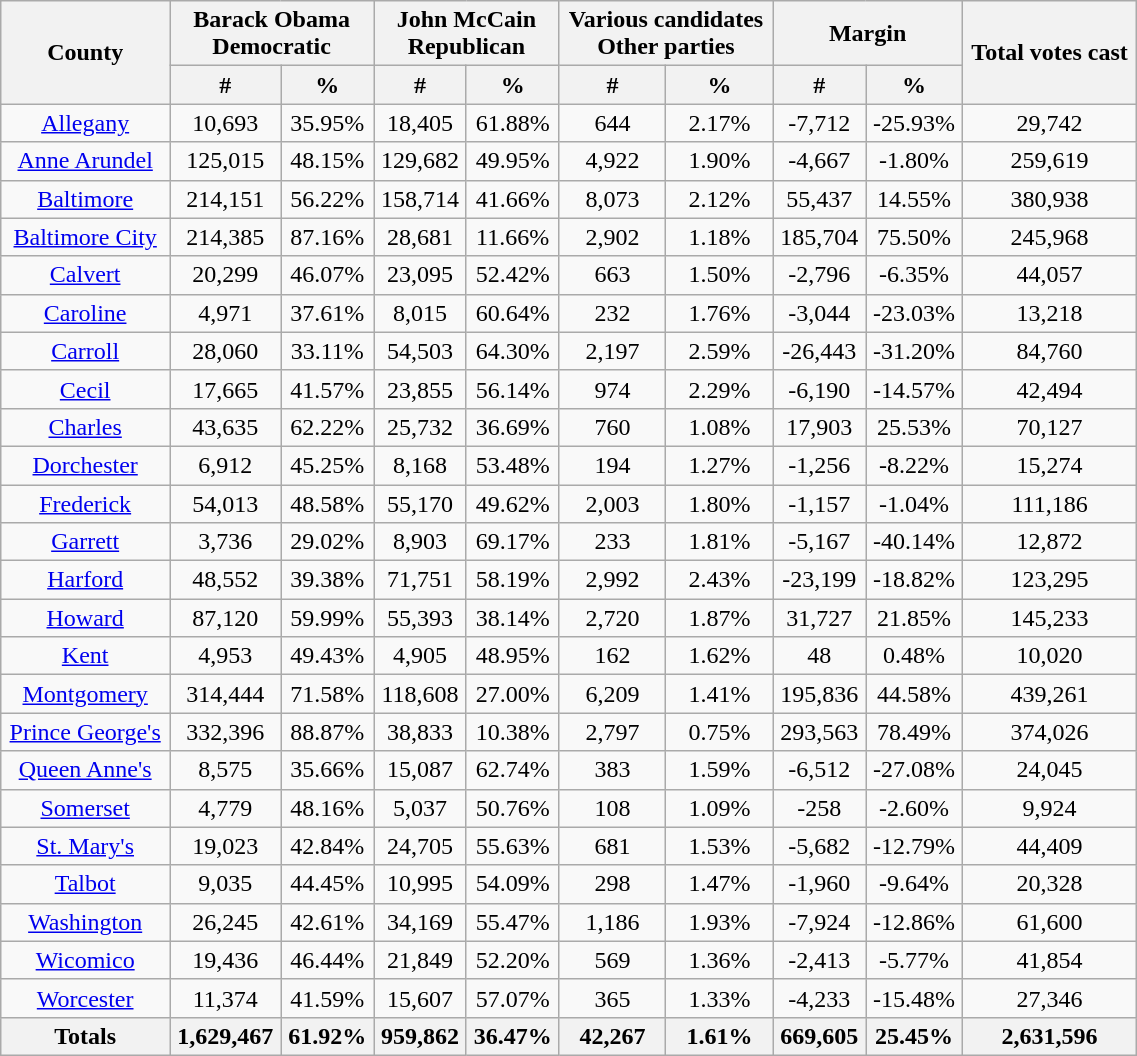<table width="60%" class="wikitable sortable">
<tr>
<th rowspan="2">County</th>
<th colspan="2">Barack Obama<br>Democratic</th>
<th colspan="2">John McCain<br>Republican</th>
<th colspan="2">Various candidates<br>Other parties</th>
<th colspan="2">Margin</th>
<th rowspan="2">Total votes cast</th>
</tr>
<tr>
<th style="text-align:center;" data-sort-type="number">#</th>
<th style="text-align:center;" data-sort-type="number">%</th>
<th style="text-align:center;" data-sort-type="number">#</th>
<th style="text-align:center;" data-sort-type="number">%</th>
<th style="text-align:center;" data-sort-type="number">#</th>
<th style="text-align:center;" data-sort-type="number">%</th>
<th style="text-align:center;" data-sort-type="number">#</th>
<th style="text-align:center;" data-sort-type="number">%</th>
</tr>
<tr style="text-align:center;">
<td><a href='#'>Allegany</a></td>
<td>10,693</td>
<td>35.95%</td>
<td>18,405</td>
<td>61.88%</td>
<td>644</td>
<td>2.17%</td>
<td>-7,712</td>
<td>-25.93%</td>
<td>29,742</td>
</tr>
<tr style="text-align:center;">
<td><a href='#'>Anne Arundel</a></td>
<td>125,015</td>
<td>48.15%</td>
<td>129,682</td>
<td>49.95%</td>
<td>4,922</td>
<td>1.90%</td>
<td>-4,667</td>
<td>-1.80%</td>
<td>259,619</td>
</tr>
<tr style="text-align:center;">
<td><a href='#'>Baltimore</a></td>
<td>214,151</td>
<td>56.22%</td>
<td>158,714</td>
<td>41.66%</td>
<td>8,073</td>
<td>2.12%</td>
<td>55,437</td>
<td>14.55%</td>
<td>380,938</td>
</tr>
<tr style="text-align:center;">
<td><a href='#'>Baltimore City</a></td>
<td>214,385</td>
<td>87.16%</td>
<td>28,681</td>
<td>11.66%</td>
<td>2,902</td>
<td>1.18%</td>
<td>185,704</td>
<td>75.50%</td>
<td>245,968</td>
</tr>
<tr style="text-align:center;">
<td><a href='#'>Calvert</a></td>
<td>20,299</td>
<td>46.07%</td>
<td>23,095</td>
<td>52.42%</td>
<td>663</td>
<td>1.50%</td>
<td>-2,796</td>
<td>-6.35%</td>
<td>44,057</td>
</tr>
<tr style="text-align:center;">
<td><a href='#'>Caroline</a></td>
<td>4,971</td>
<td>37.61%</td>
<td>8,015</td>
<td>60.64%</td>
<td>232</td>
<td>1.76%</td>
<td>-3,044</td>
<td>-23.03%</td>
<td>13,218</td>
</tr>
<tr style="text-align:center;">
<td><a href='#'>Carroll</a></td>
<td>28,060</td>
<td>33.11%</td>
<td>54,503</td>
<td>64.30%</td>
<td>2,197</td>
<td>2.59%</td>
<td>-26,443</td>
<td>-31.20%</td>
<td>84,760</td>
</tr>
<tr style="text-align:center;">
<td><a href='#'>Cecil</a></td>
<td>17,665</td>
<td>41.57%</td>
<td>23,855</td>
<td>56.14%</td>
<td>974</td>
<td>2.29%</td>
<td>-6,190</td>
<td>-14.57%</td>
<td>42,494</td>
</tr>
<tr style="text-align:center;">
<td><a href='#'>Charles</a></td>
<td>43,635</td>
<td>62.22%</td>
<td>25,732</td>
<td>36.69%</td>
<td>760</td>
<td>1.08%</td>
<td>17,903</td>
<td>25.53%</td>
<td>70,127</td>
</tr>
<tr style="text-align:center;">
<td><a href='#'>Dorchester</a></td>
<td>6,912</td>
<td>45.25%</td>
<td>8,168</td>
<td>53.48%</td>
<td>194</td>
<td>1.27%</td>
<td>-1,256</td>
<td>-8.22%</td>
<td>15,274</td>
</tr>
<tr style="text-align:center;">
<td><a href='#'>Frederick</a></td>
<td>54,013</td>
<td>48.58%</td>
<td>55,170</td>
<td>49.62%</td>
<td>2,003</td>
<td>1.80%</td>
<td>-1,157</td>
<td>-1.04%</td>
<td>111,186</td>
</tr>
<tr style="text-align:center;">
<td><a href='#'>Garrett</a></td>
<td>3,736</td>
<td>29.02%</td>
<td>8,903</td>
<td>69.17%</td>
<td>233</td>
<td>1.81%</td>
<td>-5,167</td>
<td>-40.14%</td>
<td>12,872</td>
</tr>
<tr style="text-align:center;">
<td><a href='#'>Harford</a></td>
<td>48,552</td>
<td>39.38%</td>
<td>71,751</td>
<td>58.19%</td>
<td>2,992</td>
<td>2.43%</td>
<td>-23,199</td>
<td>-18.82%</td>
<td>123,295</td>
</tr>
<tr style="text-align:center;">
<td><a href='#'>Howard</a></td>
<td>87,120</td>
<td>59.99%</td>
<td>55,393</td>
<td>38.14%</td>
<td>2,720</td>
<td>1.87%</td>
<td>31,727</td>
<td>21.85%</td>
<td>145,233</td>
</tr>
<tr style="text-align:center;">
<td><a href='#'>Kent</a></td>
<td>4,953</td>
<td>49.43%</td>
<td>4,905</td>
<td>48.95%</td>
<td>162</td>
<td>1.62%</td>
<td>48</td>
<td>0.48%</td>
<td>10,020</td>
</tr>
<tr style="text-align:center;">
<td><a href='#'>Montgomery</a></td>
<td>314,444</td>
<td>71.58%</td>
<td>118,608</td>
<td>27.00%</td>
<td>6,209</td>
<td>1.41%</td>
<td>195,836</td>
<td>44.58%</td>
<td>439,261</td>
</tr>
<tr style="text-align:center;">
<td><a href='#'>Prince George's</a></td>
<td>332,396</td>
<td>88.87%</td>
<td>38,833</td>
<td>10.38%</td>
<td>2,797</td>
<td>0.75%</td>
<td>293,563</td>
<td>78.49%</td>
<td>374,026</td>
</tr>
<tr style="text-align:center;">
<td><a href='#'>Queen Anne's</a></td>
<td>8,575</td>
<td>35.66%</td>
<td>15,087</td>
<td>62.74%</td>
<td>383</td>
<td>1.59%</td>
<td>-6,512</td>
<td>-27.08%</td>
<td>24,045</td>
</tr>
<tr style="text-align:center;">
<td><a href='#'>Somerset</a></td>
<td>4,779</td>
<td>48.16%</td>
<td>5,037</td>
<td>50.76%</td>
<td>108</td>
<td>1.09%</td>
<td>-258</td>
<td>-2.60%</td>
<td>9,924</td>
</tr>
<tr style="text-align:center;">
<td><a href='#'>St. Mary's</a></td>
<td>19,023</td>
<td>42.84%</td>
<td>24,705</td>
<td>55.63%</td>
<td>681</td>
<td>1.53%</td>
<td>-5,682</td>
<td>-12.79%</td>
<td>44,409</td>
</tr>
<tr style="text-align:center;">
<td><a href='#'>Talbot</a></td>
<td>9,035</td>
<td>44.45%</td>
<td>10,995</td>
<td>54.09%</td>
<td>298</td>
<td>1.47%</td>
<td>-1,960</td>
<td>-9.64%</td>
<td>20,328</td>
</tr>
<tr style="text-align:center;">
<td><a href='#'>Washington</a></td>
<td>26,245</td>
<td>42.61%</td>
<td>34,169</td>
<td>55.47%</td>
<td>1,186</td>
<td>1.93%</td>
<td>-7,924</td>
<td>-12.86%</td>
<td>61,600</td>
</tr>
<tr style="text-align:center;">
<td><a href='#'>Wicomico</a></td>
<td>19,436</td>
<td>46.44%</td>
<td>21,849</td>
<td>52.20%</td>
<td>569</td>
<td>1.36%</td>
<td>-2,413</td>
<td>-5.77%</td>
<td>41,854</td>
</tr>
<tr style="text-align:center;">
<td><a href='#'>Worcester</a></td>
<td>11,374</td>
<td>41.59%</td>
<td>15,607</td>
<td>57.07%</td>
<td>365</td>
<td>1.33%</td>
<td>-4,233</td>
<td>-15.48%</td>
<td>27,346</td>
</tr>
<tr style="text-align:center;">
<th>Totals</th>
<th>1,629,467</th>
<th>61.92%</th>
<th>959,862</th>
<th>36.47%</th>
<th>42,267</th>
<th>1.61%</th>
<th>669,605</th>
<th>25.45%</th>
<th>2,631,596</th>
</tr>
</table>
